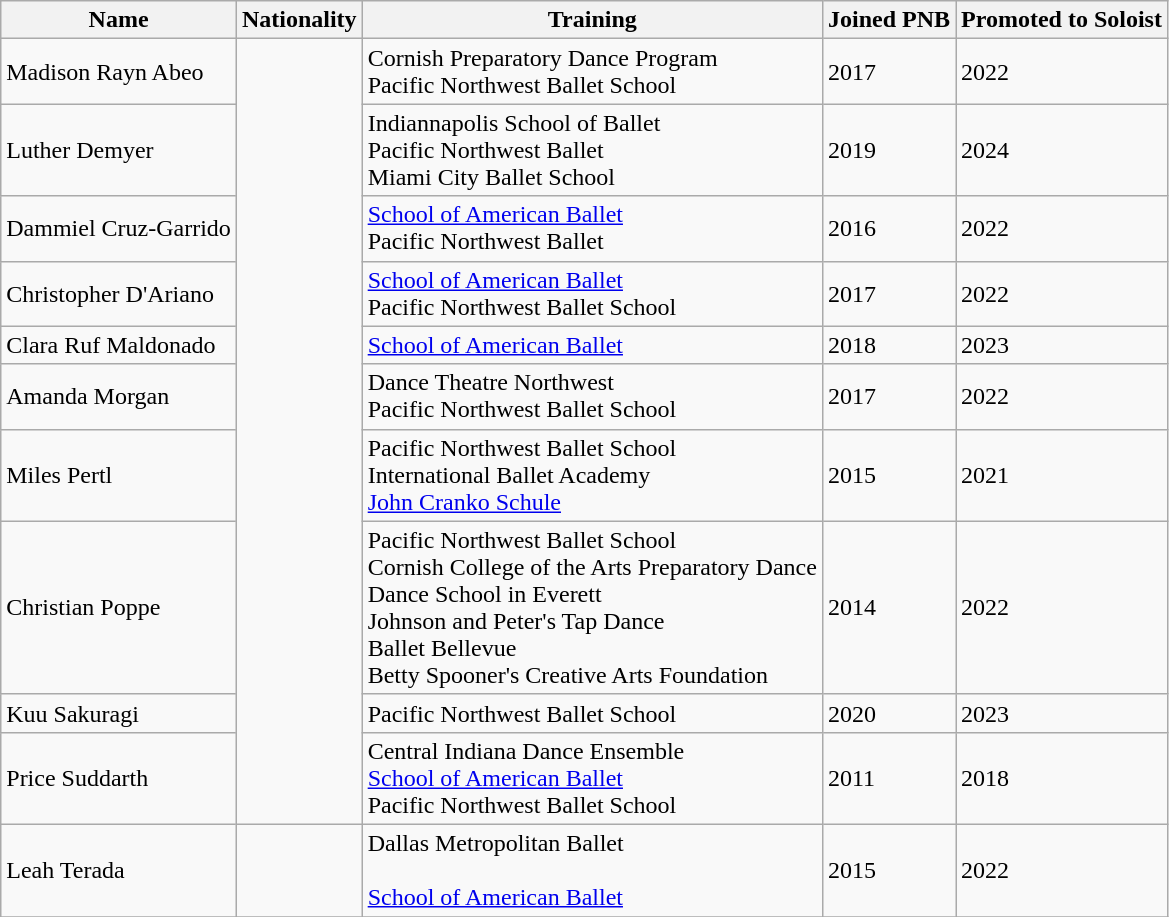<table class="wikitable">
<tr>
<th>Name</th>
<th>Nationality</th>
<th>Training</th>
<th>Joined PNB</th>
<th>Promoted to Soloist</th>
</tr>
<tr>
<td>Madison Rayn Abeo</td>
<td rowspan="10"></td>
<td>Cornish Preparatory Dance Program<br>Pacific Northwest Ballet School</td>
<td>2017</td>
<td>2022</td>
</tr>
<tr>
<td>Luther Demyer</td>
<td>Indiannapolis School of Ballet<br>Pacific Northwest Ballet<br>Miami City Ballet School</td>
<td>2019</td>
<td>2024</td>
</tr>
<tr>
<td>Dammiel Cruz-Garrido</td>
<td><a href='#'>School of American Ballet</a><br>Pacific Northwest Ballet</td>
<td>2016</td>
<td>2022</td>
</tr>
<tr>
<td>Christopher D'Ariano</td>
<td><a href='#'>School of American Ballet</a><br>Pacific Northwest Ballet School</td>
<td>2017</td>
<td>2022</td>
</tr>
<tr>
<td>Clara Ruf Maldonado</td>
<td><a href='#'>School of American Ballet</a></td>
<td>2018</td>
<td>2023</td>
</tr>
<tr>
<td>Amanda Morgan</td>
<td>Dance Theatre Northwest<br>Pacific Northwest Ballet School</td>
<td>2017</td>
<td>2022</td>
</tr>
<tr>
<td>Miles Pertl</td>
<td>Pacific Northwest Ballet School<br>International Ballet Academy<br><a href='#'>John Cranko Schule</a></td>
<td>2015</td>
<td>2021</td>
</tr>
<tr>
<td>Christian Poppe</td>
<td>Pacific Northwest Ballet School<br>Cornish College of the Arts Preparatory Dance<br>Dance School in Everett<br>Johnson and Peter's Tap Dance<br>Ballet Bellevue<br>Betty Spooner's Creative Arts Foundation</td>
<td>2014</td>
<td>2022</td>
</tr>
<tr>
<td>Kuu Sakuragi</td>
<td>Pacific Northwest Ballet School</td>
<td>2020</td>
<td>2023</td>
</tr>
<tr>
<td>Price Suddarth</td>
<td>Central Indiana Dance Ensemble<br><a href='#'>School of American Ballet</a><br>Pacific Northwest Ballet School</td>
<td>2011</td>
<td>2018</td>
</tr>
<tr>
<td>Leah Terada</td>
<td></td>
<td>Dallas Metropolitan Ballet<br><br><a href='#'>School of American Ballet</a></td>
<td>2015</td>
<td>2022</td>
</tr>
<tr>
</tr>
</table>
